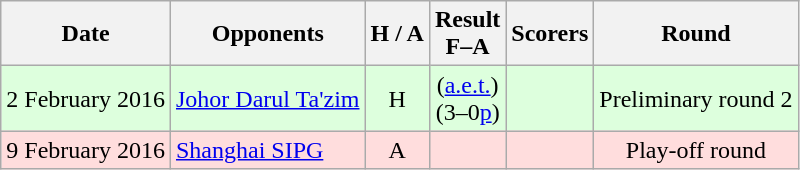<table class="wikitable" style="text-align:center">
<tr>
<th>Date</th>
<th>Opponents</th>
<th>H / A</th>
<th>Result<br>F–A</th>
<th>Scorers</th>
<th>Round</th>
</tr>
<tr bgcolor="#ddffdd">
<td>2 February 2016</td>
<td align="left"> <a href='#'>Johor Darul Ta'zim</a></td>
<td>H</td>
<td> (<a href='#'>a.e.t.</a>)<br>(3–0<a href='#'>p</a>)</td>
<td></td>
<td>Preliminary round 2</td>
</tr>
<tr bgcolor="#ffdddd">
<td>9 February 2016</td>
<td align="left"> <a href='#'>Shanghai SIPG</a></td>
<td>A</td>
<td></td>
<td></td>
<td>Play-off round</td>
</tr>
</table>
